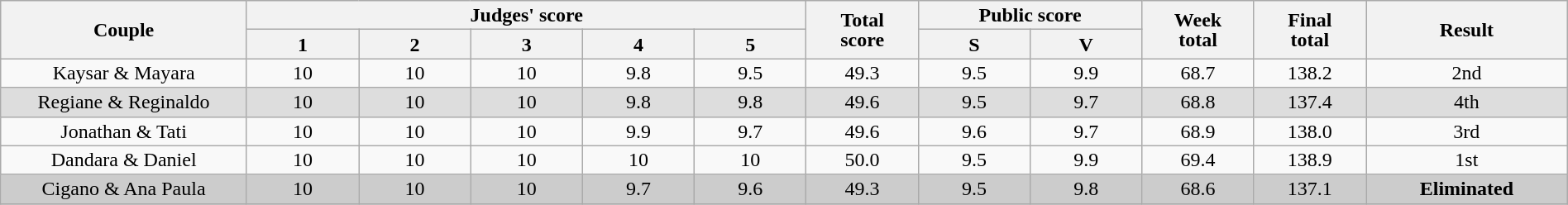<table class="wikitable" style="font-size:100%; line-height:16px; text-align:center" width="100%">
<tr>
<th rowspan=2 width="11.0%">Couple</th>
<th colspan=5 width="25.0%">Judges' score</th>
<th rowspan=2 width="05.0%">Total<br>score</th>
<th colspan=2 width="10.0%">Public score</th>
<th rowspan=2 width="05.0%">Week<br>total</th>
<th rowspan=2 width="05.0%">Final<br>total</th>
<th rowspan=2 width="09.0%">Result</th>
</tr>
<tr>
<th width="05.0%">1</th>
<th width="05.0%">2</th>
<th width="05.0%">3</th>
<th width="05.0%">4</th>
<th width="05.0%">5</th>
<th width="05.0%">S</th>
<th width="05.0%">V</th>
</tr>
<tr>
<td>Kaysar & Mayara</td>
<td>10</td>
<td>10</td>
<td>10</td>
<td>9.8</td>
<td>9.5</td>
<td>49.3</td>
<td>9.5</td>
<td>9.9</td>
<td>68.7</td>
<td>138.2</td>
<td>2nd</td>
</tr>
<tr bgcolor=DDDDDD>
<td>Regiane & Reginaldo</td>
<td>10</td>
<td>10</td>
<td>10</td>
<td>9.8</td>
<td>9.8</td>
<td>49.6</td>
<td>9.5</td>
<td>9.7</td>
<td>68.8</td>
<td>137.4</td>
<td>4th</td>
</tr>
<tr>
<td>Jonathan & Tati</td>
<td>10</td>
<td>10</td>
<td>10</td>
<td>9.9</td>
<td>9.7</td>
<td>49.6</td>
<td>9.6</td>
<td>9.7</td>
<td>68.9</td>
<td>138.0</td>
<td>3rd</td>
</tr>
<tr>
<td>Dandara & Daniel</td>
<td>10</td>
<td>10</td>
<td>10</td>
<td>10</td>
<td>10</td>
<td>50.0</td>
<td>9.5</td>
<td>9.9</td>
<td>69.4</td>
<td>138.9</td>
<td>1st</td>
</tr>
<tr bgcolor=CCCCCC>
<td>Cigano & Ana Paula</td>
<td>10</td>
<td>10</td>
<td>10</td>
<td>9.7</td>
<td>9.6</td>
<td>49.3</td>
<td>9.5</td>
<td>9.8</td>
<td>68.6</td>
<td>137.1</td>
<td><strong>Eliminated</strong></td>
</tr>
<tr>
</tr>
</table>
